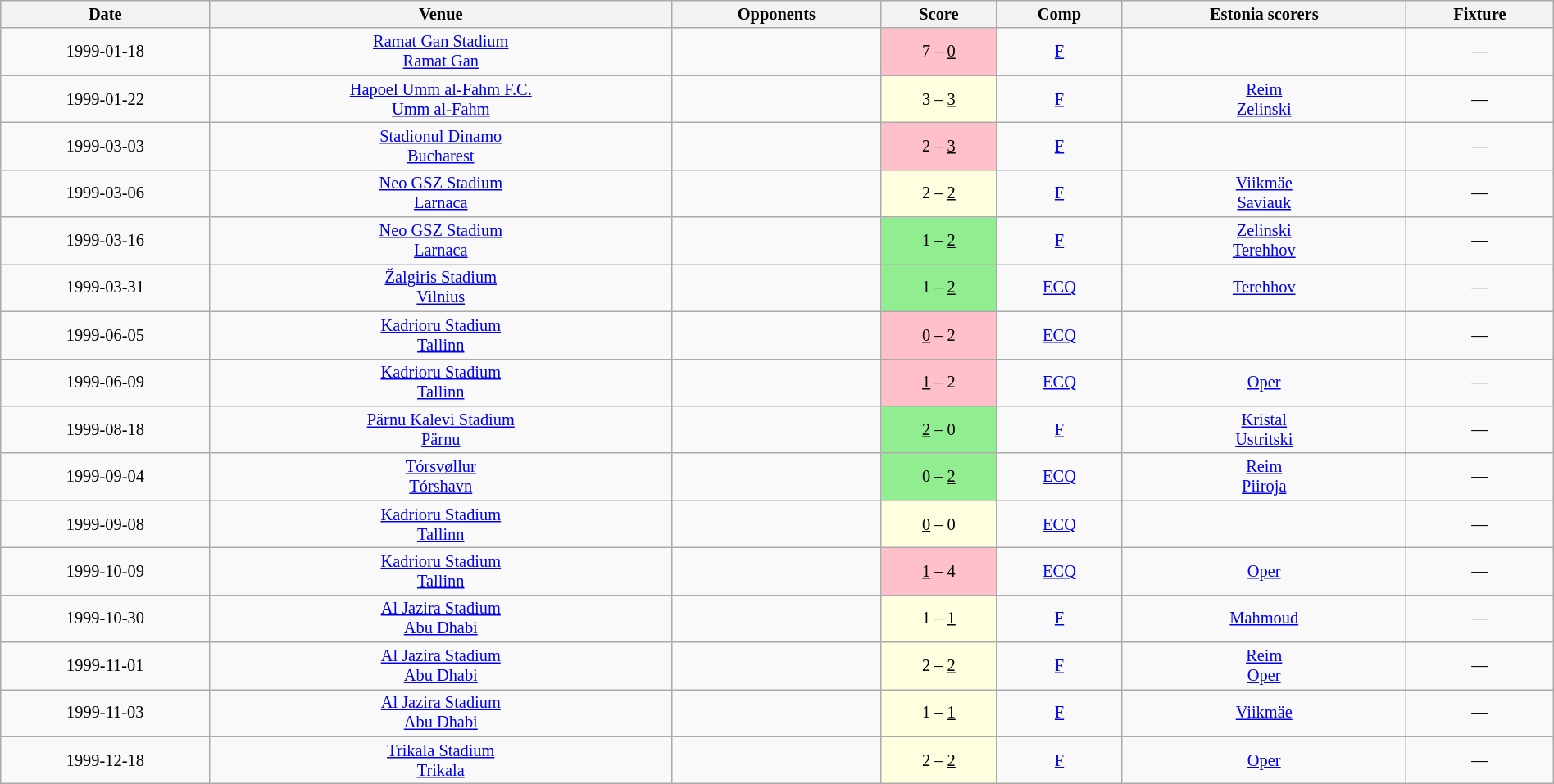<table class="wikitable" style="font-size:85%; text-align:center;" width="100%">
<tr>
<th>Date</th>
<th>Venue</th>
<th>Opponents</th>
<th>Score</th>
<th>Comp</th>
<th>Estonia scorers</th>
<th>Fixture</th>
</tr>
<tr>
<td>1999-01-18</td>
<td><a href='#'>Ramat Gan Stadium</a><br><a href='#'>Ramat Gan</a></td>
<td></td>
<td bgcolor="pink">7 – <u>0</u></td>
<td><a href='#'>F</a></td>
<td></td>
<td>—</td>
</tr>
<tr>
<td>1999-01-22</td>
<td><a href='#'>Hapoel Umm al-Fahm F.C.</a><br><a href='#'>Umm al-Fahm</a></td>
<td></td>
<td bgcolor="lightyellow">3 – <u>3</u></td>
<td><a href='#'>F</a></td>
<td><a href='#'>Reim</a>  <br> <a href='#'>Zelinski</a>  </td>
<td>—</td>
</tr>
<tr>
<td>1999-03-03</td>
<td><a href='#'>Stadionul Dinamo</a><br><a href='#'>Bucharest</a></td>
<td></td>
<td bgcolor="pink">2 – <u>3</u></td>
<td><a href='#'>F</a></td>
<td></td>
<td>—</td>
</tr>
<tr>
<td>1999-03-06</td>
<td><a href='#'>Neo GSZ Stadium</a><br><a href='#'>Larnaca</a></td>
<td></td>
<td bgcolor="lightyellow">2 – <u>2</u></td>
<td><a href='#'>F</a></td>
<td><a href='#'>Viikmäe</a> <br> <a href='#'>Saviauk</a> </td>
<td>—</td>
</tr>
<tr>
<td>1999-03-16</td>
<td><a href='#'>Neo GSZ Stadium</a><br><a href='#'>Larnaca</a></td>
<td></td>
<td bgcolor="lightgreen">1 – <u>2</u></td>
<td><a href='#'>F</a></td>
<td><a href='#'>Zelinski</a> <br> <a href='#'>Terehhov</a> </td>
<td>—</td>
</tr>
<tr>
<td>1999-03-31</td>
<td><a href='#'>Žalgiris Stadium</a><br> <a href='#'>Vilnius</a></td>
<td></td>
<td bgcolor="lightgreen">1 – <u>2</u></td>
<td><a href='#'>ECQ</a></td>
<td><a href='#'>Terehhov</a>  </td>
<td>—</td>
</tr>
<tr>
<td>1999-06-05</td>
<td><a href='#'>Kadrioru Stadium</a><br> <a href='#'>Tallinn</a></td>
<td></td>
<td bgcolor="pink"><u>0</u> – 2</td>
<td><a href='#'>ECQ</a></td>
<td></td>
<td>—</td>
</tr>
<tr>
<td>1999-06-09</td>
<td><a href='#'>Kadrioru Stadium</a><br> <a href='#'>Tallinn</a></td>
<td></td>
<td bgcolor="pink"><u>1</u> – 2</td>
<td><a href='#'>ECQ</a></td>
<td><a href='#'>Oper</a> </td>
<td>—</td>
</tr>
<tr>
<td>1999-08-18</td>
<td><a href='#'>Pärnu Kalevi Stadium</a><br><a href='#'>Pärnu</a></td>
<td></td>
<td bgcolor="lightgreen"><u>2</u> – 0</td>
<td><a href='#'>F</a></td>
<td><a href='#'>Kristal</a>  <br> <a href='#'>Ustritski</a> </td>
<td>—</td>
</tr>
<tr>
<td>1999-09-04</td>
<td><a href='#'>Tórsvøllur</a><br> <a href='#'>Tórshavn</a></td>
<td></td>
<td bgcolor="lightgreen">0 – <u>2</u></td>
<td><a href='#'>ECQ</a></td>
<td><a href='#'>Reim</a>  <br> <a href='#'>Piiroja</a> </td>
<td>—</td>
</tr>
<tr>
<td>1999-09-08</td>
<td><a href='#'>Kadrioru Stadium</a><br> <a href='#'>Tallinn</a></td>
<td></td>
<td bgcolor="lightyellow"><u>0</u> – 0</td>
<td><a href='#'>ECQ</a></td>
<td></td>
<td>—</td>
</tr>
<tr>
<td>1999-10-09</td>
<td><a href='#'>Kadrioru Stadium</a><br> <a href='#'>Tallinn</a></td>
<td></td>
<td bgcolor="pink"><u>1</u> – 4</td>
<td><a href='#'>ECQ</a></td>
<td><a href='#'>Oper</a> </td>
<td>—</td>
</tr>
<tr>
<td>1999-10-30</td>
<td><a href='#'>Al Jazira Stadium</a><br><a href='#'>Abu Dhabi</a></td>
<td></td>
<td bgcolor="lightyellow">1 – <u>1</u></td>
<td><a href='#'>F</a></td>
<td><a href='#'>Mahmoud</a> </td>
<td>—</td>
</tr>
<tr>
<td>1999-11-01</td>
<td><a href='#'>Al Jazira Stadium</a><br><a href='#'>Abu Dhabi</a></td>
<td></td>
<td bgcolor="lightyellow">2 – <u>2</u></td>
<td><a href='#'>F</a></td>
<td><a href='#'>Reim</a>  <br> <a href='#'>Oper</a> </td>
<td>—</td>
</tr>
<tr>
<td>1999-11-03</td>
<td><a href='#'>Al Jazira Stadium</a><br><a href='#'>Abu Dhabi</a></td>
<td></td>
<td bgcolor="lightyellow">1 – <u>1</u></td>
<td><a href='#'>F</a></td>
<td><a href='#'>Viikmäe</a> </td>
<td>—</td>
</tr>
<tr>
<td>1999-12-18</td>
<td><a href='#'>Trikala Stadium</a><br><a href='#'>Trikala</a></td>
<td></td>
<td bgcolor="lightyellow">2 – <u>2</u></td>
<td><a href='#'>F</a></td>
<td><a href='#'>Oper</a>  </td>
<td>—</td>
</tr>
</table>
